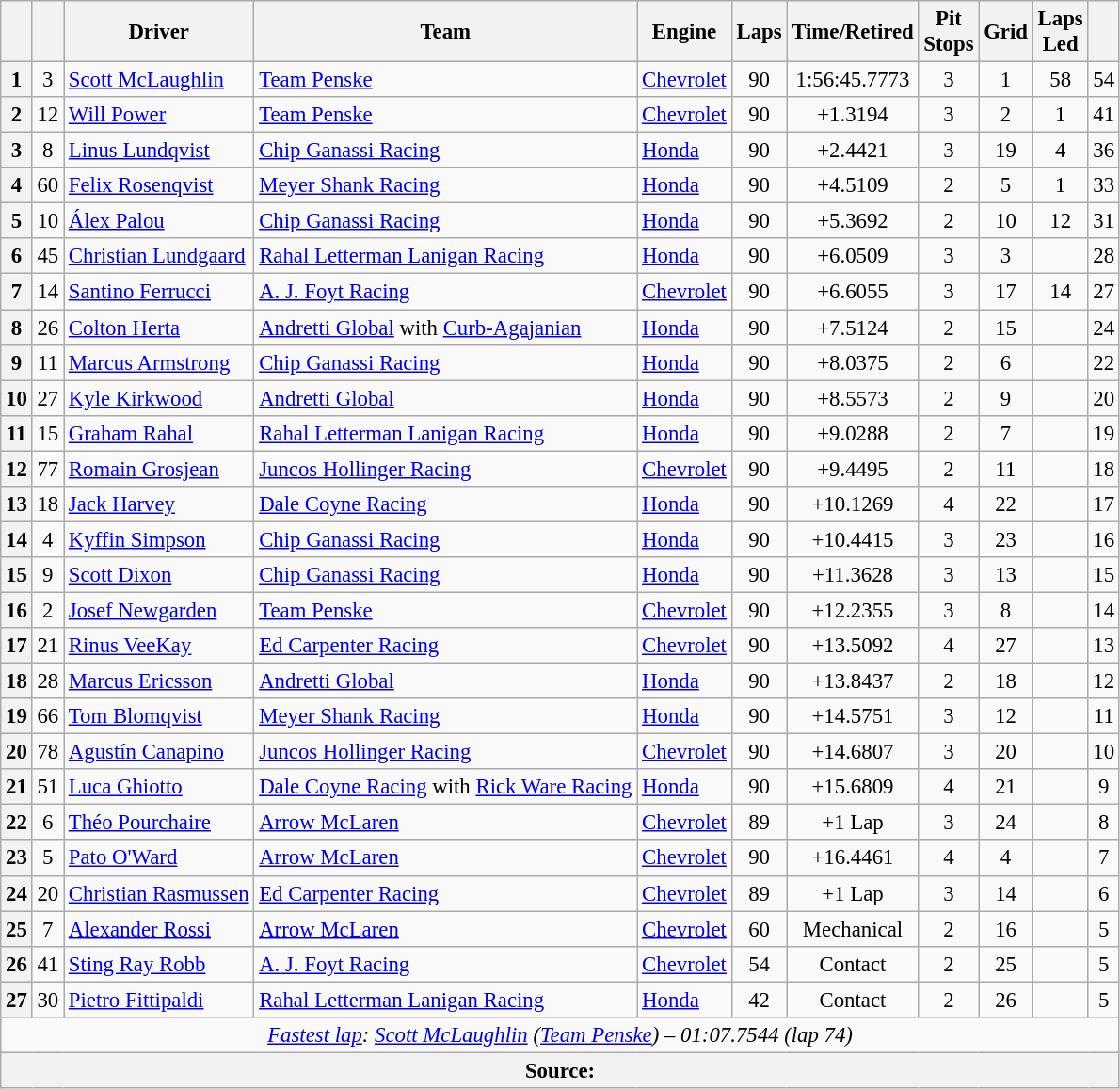<table class="wikitable sortable" style="font-size:95%;">
<tr>
<th scope="col"></th>
<th scope="col"></th>
<th scope="col">Driver</th>
<th scope="col">Team</th>
<th scope="col">Engine</th>
<th class="unsortable" scope="col">Laps</th>
<th class="unsortable" scope="col">Time/Retired</th>
<th scope="col">Pit<br>Stops</th>
<th scope="col">Grid</th>
<th scope="col">Laps<br>Led</th>
<th scope="col"></th>
</tr>
<tr>
<th>1</th>
<td align="center">3</td>
<td> <a href='#'>Scott McLaughlin</a> <strong></strong></td>
<td><a href='#'>Team Penske</a></td>
<td><a href='#'>Chevrolet</a></td>
<td align="center">90</td>
<td align="center">1:56:45.7773</td>
<td align="center">3</td>
<td align="center">1</td>
<td align="center">58</td>
<td align="center">54</td>
</tr>
<tr>
<th>2</th>
<td align="center">12</td>
<td> <a href='#'>Will Power</a> <strong></strong></td>
<td><a href='#'>Team Penske</a></td>
<td><a href='#'>Chevrolet</a></td>
<td align="center">90</td>
<td align="center">+1.3194</td>
<td align="center">3</td>
<td align="center">2</td>
<td align="center">1</td>
<td align="center">41</td>
</tr>
<tr>
<th>3</th>
<td align="center">8</td>
<td> <a href='#'>Linus Lundqvist</a> <strong></strong></td>
<td><a href='#'>Chip Ganassi Racing</a></td>
<td><a href='#'>Honda</a></td>
<td align="center">90</td>
<td align="center">+2.4421</td>
<td align="center">3</td>
<td align="center">19</td>
<td align="center">4</td>
<td align="center">36</td>
</tr>
<tr>
<th>4</th>
<td align="center">60</td>
<td> <a href='#'>Felix Rosenqvist</a></td>
<td><a href='#'>Meyer Shank Racing</a></td>
<td><a href='#'>Honda</a></td>
<td align="center">90</td>
<td align="center">+4.5109</td>
<td align="center">2</td>
<td align="center">5</td>
<td align="center">1</td>
<td align="center">33</td>
</tr>
<tr>
<th>5</th>
<td align="center">10</td>
<td> <a href='#'>Álex Palou</a> <strong></strong></td>
<td><a href='#'>Chip Ganassi Racing</a></td>
<td><a href='#'>Honda</a></td>
<td align="center">90</td>
<td align="center">+5.3692</td>
<td align="center">2</td>
<td align="center">10</td>
<td align="center">12</td>
<td align="center">31</td>
</tr>
<tr>
<th>6</th>
<td align="center">45</td>
<td> <a href='#'>Christian Lundgaard</a></td>
<td><a href='#'>Rahal Letterman Lanigan Racing</a></td>
<td><a href='#'>Honda</a></td>
<td align="center">90</td>
<td align="center">+6.0509</td>
<td align="center">3</td>
<td align="center">3</td>
<td align="center"></td>
<td align="center">28</td>
</tr>
<tr>
<th>7</th>
<td align="center">14</td>
<td> <a href='#'>Santino Ferrucci</a></td>
<td><a href='#'>A. J. Foyt Racing</a></td>
<td><a href='#'>Chevrolet</a></td>
<td align="center">90</td>
<td align="center">+6.6055</td>
<td align="center">3</td>
<td align="center">17</td>
<td align="center">14</td>
<td align="center">27</td>
</tr>
<tr>
<th>8</th>
<td align="center">26</td>
<td> <a href='#'>Colton Herta</a></td>
<td><a href='#'>Andretti Global</a> with <a href='#'>Curb-Agajanian</a></td>
<td><a href='#'>Honda</a></td>
<td align="center">90</td>
<td align="center">+7.5124</td>
<td align="center">2</td>
<td align="center">15</td>
<td align="center"></td>
<td align="center">24</td>
</tr>
<tr>
<th>9</th>
<td align="center">11</td>
<td> <a href='#'>Marcus Armstrong</a></td>
<td><a href='#'>Chip Ganassi Racing</a></td>
<td><a href='#'>Honda</a></td>
<td align="center">90</td>
<td align="center">+8.0375</td>
<td align="center">2</td>
<td align="center">6</td>
<td align="center"></td>
<td align="center">22</td>
</tr>
<tr>
<th>10</th>
<td align="center">27</td>
<td> <a href='#'>Kyle Kirkwood</a></td>
<td><a href='#'>Andretti Global</a></td>
<td><a href='#'>Honda</a></td>
<td align="center">90</td>
<td align="center">+8.5573</td>
<td align="center">2</td>
<td align="center">9</td>
<td align="center"></td>
<td align="center">20</td>
</tr>
<tr>
<th>11</th>
<td align="center">15</td>
<td> <a href='#'>Graham Rahal</a></td>
<td><a href='#'>Rahal Letterman Lanigan Racing</a></td>
<td><a href='#'>Honda</a></td>
<td align="center">90</td>
<td align="center">+9.0288</td>
<td align="center">2</td>
<td align="center">7</td>
<td align="center"></td>
<td align="center">19</td>
</tr>
<tr>
<th>12</th>
<td align="center">77</td>
<td> <a href='#'>Romain Grosjean</a></td>
<td><a href='#'>Juncos Hollinger Racing</a></td>
<td><a href='#'>Chevrolet</a></td>
<td align="center">90</td>
<td align="center">+9.4495</td>
<td align="center">2</td>
<td align="center">11</td>
<td align="center"></td>
<td align="center">18</td>
</tr>
<tr>
<th>13</th>
<td align="center">18</td>
<td> <a href='#'>Jack Harvey</a></td>
<td><a href='#'>Dale Coyne Racing</a></td>
<td><a href='#'>Honda</a></td>
<td align="center">90</td>
<td align="center">+10.1269</td>
<td align="center">4</td>
<td align="center">22</td>
<td align="center"></td>
<td align="center">17</td>
</tr>
<tr>
<th>14</th>
<td align="center">4</td>
<td> <a href='#'>Kyffin Simpson</a> <strong></strong></td>
<td><a href='#'>Chip Ganassi Racing</a></td>
<td><a href='#'>Honda</a></td>
<td align="center">90</td>
<td align="center">+10.4415</td>
<td align="center">3</td>
<td align="center">23</td>
<td align="center"></td>
<td align="center">16</td>
</tr>
<tr>
<th>15</th>
<td align="center">9</td>
<td> <a href='#'>Scott Dixon</a></td>
<td><a href='#'>Chip Ganassi Racing</a></td>
<td><a href='#'>Honda</a></td>
<td align="center">90</td>
<td align="center">+11.3628</td>
<td align="center">3</td>
<td align="center">13</td>
<td align="center"></td>
<td align="center">15</td>
</tr>
<tr>
<th>16</th>
<td align="center">2</td>
<td> <a href='#'>Josef Newgarden</a> <strong></strong></td>
<td><a href='#'>Team Penske</a></td>
<td><a href='#'>Chevrolet</a></td>
<td align="center">90</td>
<td align="center">+12.2355</td>
<td align="center">3</td>
<td align="center">8</td>
<td align="center"></td>
<td align="center">14</td>
</tr>
<tr>
<th>17</th>
<td align="center">21</td>
<td> <a href='#'>Rinus VeeKay</a></td>
<td><a href='#'>Ed Carpenter Racing</a></td>
<td><a href='#'>Chevrolet</a></td>
<td align="center">90</td>
<td align="center">+13.5092</td>
<td align="center">4</td>
<td align="center">27</td>
<td align="center"></td>
<td align="center">13</td>
</tr>
<tr>
<th>18</th>
<td align="center">28</td>
<td> <a href='#'>Marcus Ericsson</a></td>
<td><a href='#'>Andretti Global</a></td>
<td><a href='#'>Honda</a></td>
<td align="center">90</td>
<td align="center">+13.8437</td>
<td align="center">2</td>
<td align="center">18</td>
<td align="center"></td>
<td align="center">12</td>
</tr>
<tr>
<th>19</th>
<td align="center">66</td>
<td> <a href='#'>Tom Blomqvist</a> <strong></strong></td>
<td><a href='#'>Meyer Shank Racing</a></td>
<td><a href='#'>Honda</a></td>
<td align="center">90</td>
<td align="center">+14.5751</td>
<td align="center">3</td>
<td align="center">12</td>
<td align="center"></td>
<td align="center">11</td>
</tr>
<tr>
<th>20</th>
<td align="center">78</td>
<td> <a href='#'>Agustín Canapino</a></td>
<td><a href='#'>Juncos Hollinger Racing</a></td>
<td><a href='#'>Chevrolet</a></td>
<td align="center">90</td>
<td align="center">+14.6807</td>
<td align="center">3</td>
<td align="center">20</td>
<td align="center"></td>
<td align="center">10</td>
</tr>
<tr>
<th>21</th>
<td align="center">51</td>
<td> <a href='#'>Luca Ghiotto</a> <strong></strong></td>
<td><a href='#'>Dale Coyne Racing</a> with <a href='#'>Rick Ware Racing</a></td>
<td><a href='#'>Honda</a></td>
<td align="center">90</td>
<td align="center">+15.6809</td>
<td align="center">4</td>
<td align="center">21</td>
<td align="center"></td>
<td align="center">9</td>
</tr>
<tr>
<th>22</th>
<td align="center">6</td>
<td> <a href='#'>Théo Pourchaire</a> <strong></strong></td>
<td><a href='#'>Arrow McLaren</a></td>
<td><a href='#'>Chevrolet</a></td>
<td align="center">89</td>
<td align="center">+1 Lap</td>
<td align="center">3</td>
<td align="center">24</td>
<td align="center"></td>
<td align="center">8</td>
</tr>
<tr>
<th>23</th>
<td align="center">5</td>
<td> <a href='#'>Pato O'Ward</a> <strong></strong></td>
<td><a href='#'>Arrow McLaren</a></td>
<td><a href='#'>Chevrolet</a></td>
<td align="center">90</td>
<td align="center">+16.4461</td>
<td align="center">4</td>
<td align="center">4</td>
<td align="center"></td>
<td align="center">7</td>
</tr>
<tr>
<th>24</th>
<td align="center">20</td>
<td> <a href='#'>Christian Rasmussen</a> <strong></strong></td>
<td><a href='#'>Ed Carpenter Racing</a></td>
<td><a href='#'>Chevrolet</a></td>
<td align="center">89</td>
<td align="center">+1 Lap</td>
<td align="center">3</td>
<td align="center">14</td>
<td align="center"></td>
<td align="center">6</td>
</tr>
<tr>
<th>25</th>
<td align="center">7</td>
<td> <a href='#'>Alexander Rossi</a></td>
<td><a href='#'>Arrow McLaren</a></td>
<td><a href='#'>Chevrolet</a></td>
<td align="center">60</td>
<td align="center">Mechanical</td>
<td align="center">2</td>
<td align="center">16</td>
<td align="center"></td>
<td align="center">5</td>
</tr>
<tr>
<th>26</th>
<td align="center">41</td>
<td> <a href='#'>Sting Ray Robb</a></td>
<td><a href='#'>A. J. Foyt Racing</a></td>
<td><a href='#'>Chevrolet</a></td>
<td align="center">54</td>
<td align="center">Contact</td>
<td align="center">2</td>
<td align="center">25</td>
<td align="center"></td>
<td align="center">5</td>
</tr>
<tr>
<th>27</th>
<td align="center">30</td>
<td> <a href='#'>Pietro Fittipaldi</a></td>
<td><a href='#'>Rahal Letterman Lanigan Racing</a></td>
<td><a href='#'>Honda</a></td>
<td align="center">42</td>
<td align="center">Contact</td>
<td align="center">2</td>
<td align="center">26</td>
<td align="center"></td>
<td align="center">5</td>
</tr>
<tr class="sortbottom">
<td colspan="11" style="text-align:center"><em><a href='#'>Fastest lap</a>:  <a href='#'>Scott McLaughlin</a> (<a href='#'>Team Penske</a>) – 01:07.7544 (lap 74)</em></td>
</tr>
<tr class="sortbottom">
<th colspan="11">Source:</th>
</tr>
</table>
